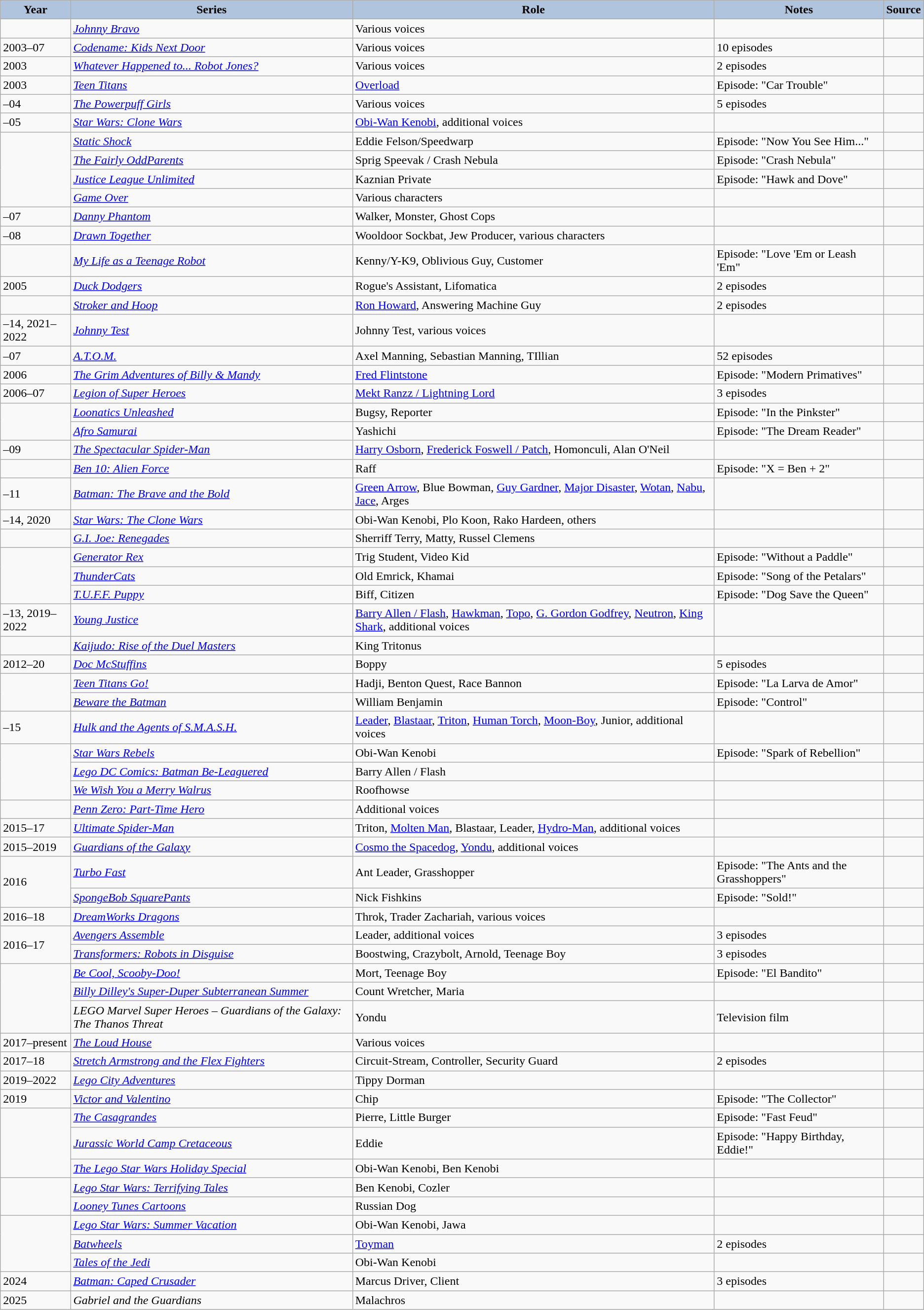<table class="wikitable sortable plainrowheaders" style="width=95%;  font-size: 100%;">
<tr>
<th style="background:#b0c4de;">Year</th>
<th style="background:#b0c4de;">Series</th>
<th style="background:#b0c4de;">Role</th>
<th style="background:#b0c4de;" class="unsortable">Notes</th>
<th style="background:#b0c4de;" class="unsortable">Source</th>
</tr>
<tr>
<td></td>
<td><em><a href='#'>Johnny Bravo</a></em></td>
<td>Various voices</td>
<td> </td>
<td></td>
</tr>
<tr>
<td>2003–07</td>
<td><em><a href='#'>Codename: Kids Next Door</a></em></td>
<td>Various voices</td>
<td>10 episodes</td>
<td></td>
</tr>
<tr>
<td>2003</td>
<td><em><a href='#'>Whatever Happened to... Robot Jones?</a></em></td>
<td>Various voices</td>
<td>2 episodes</td>
<td></td>
</tr>
<tr>
<td>2003</td>
<td><em><a href='#'>Teen Titans</a></em></td>
<td><a href='#'>Overload</a></td>
<td>Episode: "Car Trouble"</td>
<td></td>
</tr>
<tr>
<td>–04</td>
<td><em><a href='#'>The Powerpuff Girls</a></em></td>
<td>Various voices</td>
<td>5 episodes</td>
<td></td>
</tr>
<tr>
<td>–05</td>
<td><em><a href='#'>Star Wars: Clone Wars</a></em></td>
<td><a href='#'>Obi-Wan Kenobi</a>, additional voices</td>
<td></td>
<td></td>
</tr>
<tr>
<td rowspan="4"></td>
<td><em><a href='#'>Static Shock</a></em></td>
<td>Eddie Felson/Speedwarp</td>
<td>Episode: "Now You See Him..."</td>
<td></td>
</tr>
<tr>
<td><em><a href='#'>The Fairly OddParents</a></em></td>
<td>Sprig Speevak / Crash Nebula</td>
<td>Episode: "Crash Nebula"</td>
<td></td>
</tr>
<tr>
<td><em><a href='#'>Justice League Unlimited</a></em></td>
<td>Kaznian Private</td>
<td>Episode: "Hawk and Dove"</td>
<td></td>
</tr>
<tr>
<td><em><a href='#'>Game Over</a></em></td>
<td>Various characters</td>
<td> </td>
<td></td>
</tr>
<tr>
<td>–07</td>
<td><em><a href='#'>Danny Phantom</a></em></td>
<td>Walker, Monster, Ghost Cops</td>
<td> </td>
<td></td>
</tr>
<tr>
<td>–08</td>
<td><em><a href='#'>Drawn Together</a></em></td>
<td>Wooldoor Sockbat, Jew Producer, various characters</td>
<td> </td>
<td> </td>
</tr>
<tr>
<td></td>
<td><em><a href='#'>My Life as a Teenage Robot</a></em></td>
<td>Kenny/Y-K9, Oblivious Guy, Customer</td>
<td>Episode: "Love 'Em or Leash 'Em"</td>
<td></td>
</tr>
<tr>
<td>2005</td>
<td><em><a href='#'>Duck Dodgers</a></em></td>
<td>Rogue's Assistant, Lifomatica</td>
<td>2 episodes</td>
<td></td>
</tr>
<tr>
<td></td>
<td><em><a href='#'>Stroker and Hoop</a></em></td>
<td><a href='#'>Ron Howard</a>, Answering Machine Guy</td>
<td>2 episodes</td>
<td></td>
</tr>
<tr>
<td>–14, 2021–2022</td>
<td><em><a href='#'>Johnny Test</a></em></td>
<td>Johnny Test, various voices</td>
<td> </td>
<td></td>
</tr>
<tr>
<td>–07</td>
<td><em><a href='#'>A.T.O.M.</a></em></td>
<td>Axel Manning, Sebastian Manning, TIllian</td>
<td>52 episodes</td>
<td></td>
</tr>
<tr>
<td>2006</td>
<td><em><a href='#'>The Grim Adventures of Billy & Mandy</a></em></td>
<td><a href='#'>Fred Flintstone</a></td>
<td>Episode: "Modern Primatives"</td>
<td></td>
</tr>
<tr>
<td>2006–07</td>
<td><em><a href='#'>Legion of Super Heroes</a></em></td>
<td><a href='#'>Mekt Ranzz / Lightning Lord</a></td>
<td>3 episodes</td>
<td></td>
</tr>
<tr>
<td rowspan="2"></td>
<td><em><a href='#'>Loonatics Unleashed</a></em></td>
<td>Bugsy, Reporter</td>
<td>Episode: "In the Pinkster"</td>
<td></td>
</tr>
<tr>
<td><em><a href='#'>Afro Samurai</a></em></td>
<td>Yashichi</td>
<td>Episode: "The Dream Reader"</td>
<td></td>
</tr>
<tr>
<td>–09</td>
<td><em><a href='#'>The Spectacular Spider-Man</a></em></td>
<td><a href='#'>Harry Osborn</a>, <a href='#'>Frederick Foswell / Patch</a>, Homonculi, Alan O'Neil</td>
<td> </td>
<td></td>
</tr>
<tr>
<td></td>
<td><em><a href='#'>Ben 10: Alien Force</a></em></td>
<td>Raff</td>
<td>Episode: "X = Ben + 2"</td>
<td></td>
</tr>
<tr>
<td>–11</td>
<td><em><a href='#'>Batman: The Brave and the Bold</a></em></td>
<td><a href='#'>Green Arrow</a>, Blue Bowman, <a href='#'>Guy Gardner</a>, <a href='#'>Major Disaster</a>, <a href='#'>Wotan</a>, <a href='#'>Nabu</a>, <a href='#'>Jace</a>, Arges</td>
<td> </td>
<td></td>
</tr>
<tr>
<td>–14, 2020</td>
<td><em><a href='#'>Star Wars: The Clone Wars</a></em></td>
<td>Obi-Wan Kenobi, Plo Koon, Rako Hardeen, others</td>
<td> </td>
<td></td>
</tr>
<tr>
<td></td>
<td><em><a href='#'>G.I. Joe: Renegades</a></em></td>
<td>Sherriff Terry, Matty, Russel Clemens</td>
<td> </td>
<td></td>
</tr>
<tr>
<td rowspan="3"></td>
<td><em><a href='#'>Generator Rex</a></em></td>
<td>Trig Student, Video Kid</td>
<td>Episode: "Without a Paddle"</td>
<td></td>
</tr>
<tr>
<td><em><a href='#'>ThunderCats</a></em></td>
<td>Old Emrick, Khamai</td>
<td>Episode: "Song of the Petalars"</td>
<td></td>
</tr>
<tr>
<td><em><a href='#'>T.U.F.F. Puppy</a></em></td>
<td>Biff, Citizen</td>
<td>Episode: "Dog Save the Queen"</td>
<td></td>
</tr>
<tr>
<td>–13, 2019–2022</td>
<td><em><a href='#'>Young Justice</a></em></td>
<td><a href='#'>Barry Allen / Flash</a>, <a href='#'>Hawkman</a>, <a href='#'>Topo</a>, <a href='#'>G. Gordon Godfrey</a>, <a href='#'>Neutron</a>, <a href='#'>King Shark</a>, additional voices</td>
<td></td>
<td></td>
</tr>
<tr>
<td></td>
<td><em><a href='#'>Kaijudo: Rise of the Duel Masters</a></em></td>
<td>King Tritonus</td>
<td> </td>
<td> </td>
</tr>
<tr>
<td>2012–20</td>
<td><em><a href='#'>Doc McStuffins</a></em></td>
<td>Boppy</td>
<td>5 episodes</td>
<td></td>
</tr>
<tr>
<td rowspan="2"></td>
<td><em><a href='#'>Teen Titans Go!</a></em></td>
<td>Hadji, Benton Quest, Race Bannon</td>
<td>Episode: "La Larva de Amor"</td>
<td></td>
</tr>
<tr>
<td><em><a href='#'>Beware the Batman</a></em></td>
<td>William Benjamin</td>
<td>Episode: "Control"</td>
<td></td>
</tr>
<tr>
<td>–15</td>
<td><em><a href='#'>Hulk and the Agents of S.M.A.S.H.</a></em></td>
<td><a href='#'>Leader</a>, <a href='#'>Blastaar</a>, <a href='#'>Triton</a>, <a href='#'>Human Torch</a>, <a href='#'>Moon-Boy</a>, Junior, additional voices</td>
<td> </td>
<td></td>
</tr>
<tr>
<td rowspan="3"></td>
<td><em><a href='#'>Star Wars Rebels</a></em></td>
<td>Obi-Wan Kenobi</td>
<td>Episode: "Spark of Rebellion"</td>
<td></td>
</tr>
<tr>
<td><em><a href='#'>Lego DC Comics: Batman Be-Leaguered</a></em></td>
<td>Barry Allen / Flash</td>
<td> </td>
<td></td>
</tr>
<tr>
<td><em><a href='#'>We Wish You a Merry Walrus</a></em></td>
<td>Roofhowse</td>
<td> </td>
<td></td>
</tr>
<tr>
<td></td>
<td><em><a href='#'>Penn Zero: Part-Time Hero</a></em></td>
<td>Additional voices</td>
<td> </td>
<td></td>
</tr>
<tr>
<td>2015–17</td>
<td><em><a href='#'>Ultimate Spider-Man</a></em></td>
<td>Triton, <a href='#'>Molten Man</a>, Blastaar, Leader, <a href='#'>Hydro-Man</a>, additional voices</td>
<td> </td>
<td></td>
</tr>
<tr>
<td>2015–2019</td>
<td><em><a href='#'>Guardians of the Galaxy</a></em></td>
<td><a href='#'>Cosmo the Spacedog</a>, <a href='#'>Yondu</a>, additional voices</td>
<td> </td>
<td></td>
</tr>
<tr>
<td rowspan="2">2016</td>
<td><em><a href='#'>Turbo Fast</a></em></td>
<td>Ant Leader, Grasshopper</td>
<td>Episode: "The Ants and the Grasshoppers"</td>
<td></td>
</tr>
<tr>
<td><em><a href='#'>SpongeBob SquarePants</a></em></td>
<td>Nick Fishkins</td>
<td>Episode: "Sold!"</td>
<td></td>
</tr>
<tr>
<td>2016–18</td>
<td><em><a href='#'>DreamWorks Dragons</a></em></td>
<td>Throk, Trader Zachariah, various voices</td>
<td></td>
<td></td>
</tr>
<tr>
<td rowspan="2">2016–17</td>
<td><em><a href='#'>Avengers Assemble</a></em></td>
<td>Leader, additional voices</td>
<td>3 episodes</td>
<td></td>
</tr>
<tr>
<td><em><a href='#'>Transformers: Robots in Disguise</a></em></td>
<td>Boostwing, Crazybolt, Arnold, Teenage Boy</td>
<td>3 episodes</td>
<td></td>
</tr>
<tr>
<td rowspan="3"></td>
<td><em><a href='#'>Be Cool, Scooby-Doo!</a></em></td>
<td>Mort, Teenage Boy</td>
<td>Episode: "El Bandito"</td>
<td></td>
</tr>
<tr>
<td><em><a href='#'>Billy Dilley's Super-Duper Subterranean Summer</a></em></td>
<td>Count Wretcher, Maria</td>
<td> </td>
<td></td>
</tr>
<tr>
<td><em>LEGO Marvel Super Heroes – Guardians of the Galaxy: The Thanos Threat</em></td>
<td>Yondu</td>
<td>Television film</td>
<td></td>
</tr>
<tr>
<td>2017–present</td>
<td><em><a href='#'>The Loud House</a></em></td>
<td>Various voices</td>
<td></td>
<td></td>
</tr>
<tr>
<td>2017–18</td>
<td><em><a href='#'>Stretch Armstrong and the Flex Fighters</a></em></td>
<td>Circuit-Stream, Controller, Security Guard</td>
<td>2 episodes</td>
<td></td>
</tr>
<tr>
<td>2019–2022</td>
<td><em><a href='#'>Lego City Adventures</a></em></td>
<td>Tippy Dorman</td>
<td></td>
<td></td>
</tr>
<tr>
<td>2019</td>
<td><em><a href='#'>Victor and Valentino</a></em></td>
<td>Chip</td>
<td>Episode: "The Collector"</td>
<td></td>
</tr>
<tr>
<td rowspan="3"></td>
<td><em><a href='#'>The Casagrandes</a></em></td>
<td>Pierre, Little Burger</td>
<td>Episode: "Fast Feud"</td>
<td></td>
</tr>
<tr>
<td><em><a href='#'>Jurassic World Camp Cretaceous</a></em></td>
<td>Eddie</td>
<td>Episode: "Happy Birthday, Eddie!"</td>
<td></td>
</tr>
<tr>
<td><em><a href='#'>The Lego Star Wars Holiday Special</a></em></td>
<td>Obi-Wan Kenobi, Ben Kenobi</td>
<td></td>
<td></td>
</tr>
<tr>
<td rowspan="2"></td>
<td><em><a href='#'>Lego Star Wars: Terrifying Tales</a></em></td>
<td>Ben Kenobi, Cozler</td>
<td></td>
<td></td>
</tr>
<tr>
<td><em><a href='#'>Looney Tunes Cartoons</a></em></td>
<td>Russian Dog</td>
<td></td>
<td></td>
</tr>
<tr>
<td rowspan="3"></td>
<td><em><a href='#'>Lego Star Wars: Summer Vacation</a></em></td>
<td>Obi-Wan Kenobi, Jawa</td>
<td></td>
<td></td>
</tr>
<tr>
<td><em><a href='#'>Batwheels</a></em></td>
<td><a href='#'>Toyman</a></td>
<td>2 episodes</td>
<td></td>
</tr>
<tr>
<td><em><a href='#'>Tales of the Jedi</a></em></td>
<td>Obi-Wan Kenobi</td>
<td></td>
<td></td>
</tr>
<tr>
<td>2024</td>
<td><em><a href='#'>Batman: Caped Crusader</a></em></td>
<td>Marcus Driver, Client</td>
<td>3 episodes</td>
<td></td>
</tr>
<tr>
<td>2025</td>
<td><em>Gabriel and the Guardians</em></td>
<td>Malachros</td>
<td></td>
<td></td>
</tr>
</table>
